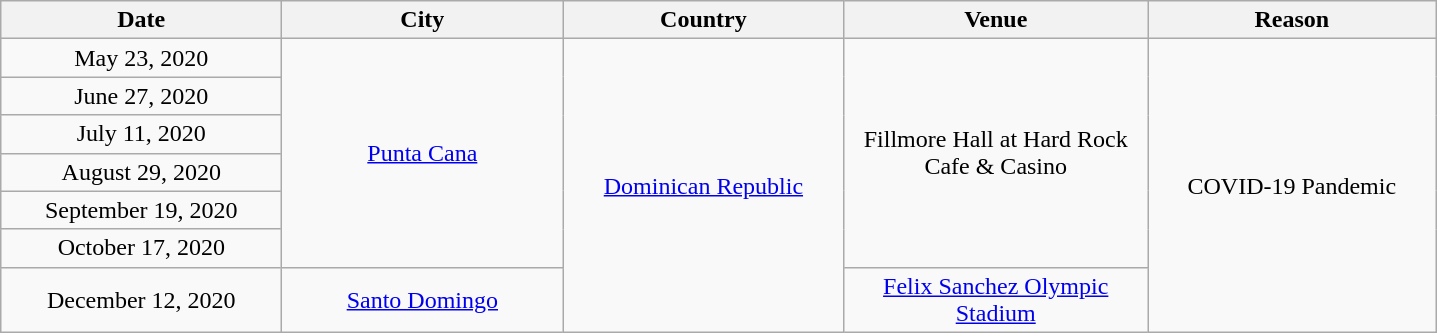<table class="wikitable plainrowheaders" style="text-align:center;">
<tr>
<th style="width:180px;">Date</th>
<th style="width:180px;">City</th>
<th style="width:180px;">Country</th>
<th style="width:195px;">Venue</th>
<th style="width:185px;">Reason</th>
</tr>
<tr>
<td>May 23, 2020</td>
<td rowspan="6"><a href='#'>Punta Cana</a></td>
<td rowspan="7"><a href='#'>Dominican Republic</a></td>
<td rowspan="6">Fillmore Hall at Hard Rock Cafe & Casino</td>
<td rowspan="7">COVID-19 Pandemic</td>
</tr>
<tr>
<td>June 27, 2020</td>
</tr>
<tr>
<td>July 11, 2020</td>
</tr>
<tr>
<td>August 29, 2020</td>
</tr>
<tr>
<td>September 19, 2020</td>
</tr>
<tr>
<td>October 17, 2020</td>
</tr>
<tr>
<td>December 12, 2020</td>
<td><a href='#'>Santo Domingo</a></td>
<td><a href='#'>Felix Sanchez Olympic Stadium</a></td>
</tr>
</table>
